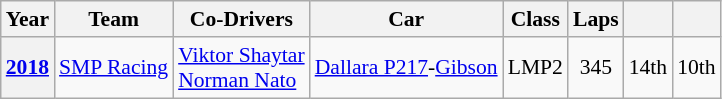<table class="wikitable" style="text-align:center; font-size:90%">
<tr>
<th>Year</th>
<th>Team</th>
<th>Co-Drivers</th>
<th>Car</th>
<th>Class</th>
<th>Laps</th>
<th></th>
<th></th>
</tr>
<tr>
<th><a href='#'>2018</a></th>
<td align="left"nowrap> <a href='#'>SMP Racing</a></td>
<td align="left"nowrap> <a href='#'>Viktor Shaytar</a><br> <a href='#'>Norman Nato</a></td>
<td align="left"nowrap><a href='#'>Dallara P217</a>-<a href='#'>Gibson</a></td>
<td>LMP2</td>
<td>345</td>
<td>14th</td>
<td>10th</td>
</tr>
</table>
